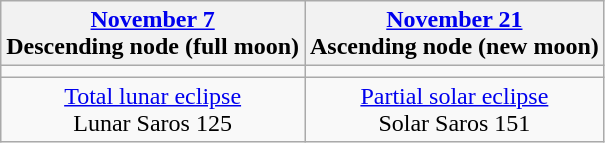<table class="wikitable">
<tr>
<th><a href='#'>November 7</a><br>Descending node (full moon)</th>
<th><a href='#'>November 21</a><br>Ascending node (new moon)</th>
</tr>
<tr>
<td></td>
<td></td>
</tr>
<tr align=center>
<td><a href='#'>Total lunar eclipse</a><br>Lunar Saros 125</td>
<td><a href='#'>Partial solar eclipse</a><br>Solar Saros 151</td>
</tr>
</table>
